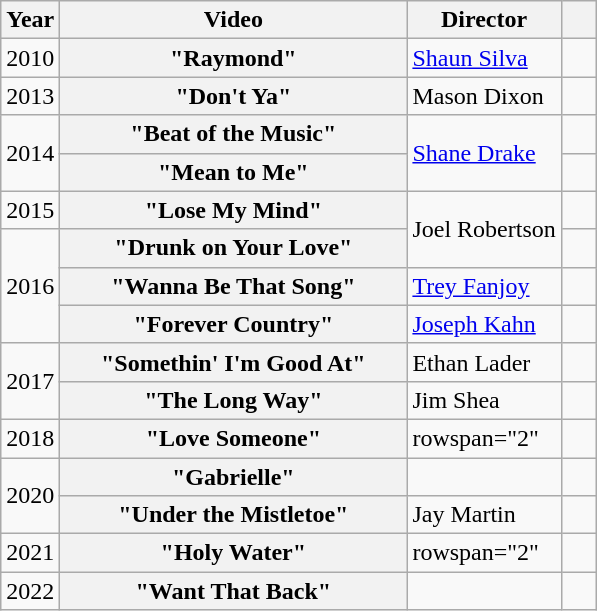<table class="wikitable plainrowheaders">
<tr>
<th>Year</th>
<th style="width:14em;">Video</th>
<th>Director</th>
<th style="width:1em;"></th>
</tr>
<tr>
<td>2010</td>
<th scope="row">"Raymond"</th>
<td><a href='#'>Shaun Silva</a></td>
<td></td>
</tr>
<tr>
<td>2013</td>
<th scope="row">"Don't Ya"</th>
<td>Mason Dixon</td>
<td></td>
</tr>
<tr>
<td rowspan="2">2014</td>
<th scope="row">"Beat of the Music"</th>
<td rowspan="2"><a href='#'>Shane Drake</a></td>
<td></td>
</tr>
<tr>
<th scope="row">"Mean to Me"</th>
<td></td>
</tr>
<tr>
<td>2015</td>
<th scope="row">"Lose My Mind"</th>
<td rowspan="2">Joel Robertson</td>
<td></td>
</tr>
<tr>
<td rowspan="3">2016</td>
<th scope="row">"Drunk on Your Love"</th>
<td></td>
</tr>
<tr>
<th scope="row">"Wanna Be That Song"</th>
<td><a href='#'>Trey Fanjoy</a></td>
<td></td>
</tr>
<tr>
<th scope="row">"Forever Country" </th>
<td><a href='#'>Joseph Kahn</a></td>
<td></td>
</tr>
<tr>
<td rowspan="2">2017</td>
<th scope="row">"Somethin' I'm Good At"</th>
<td>Ethan Lader</td>
<td></td>
</tr>
<tr>
<th scope="row">"The Long Way"</th>
<td>Jim Shea</td>
<td></td>
</tr>
<tr>
<td>2018</td>
<th scope="row">"Love Someone"</th>
<td>rowspan="2" </td>
<td></td>
</tr>
<tr>
<td rowspan="2">2020</td>
<th scope="row">"Gabrielle"</th>
<td></td>
</tr>
<tr>
<th scope="row">"Under the Mistletoe" </th>
<td>Jay Martin</td>
<td></td>
</tr>
<tr>
<td>2021</td>
<th scope="row">"Holy Water"</th>
<td>rowspan="2" </td>
<td></td>
</tr>
<tr>
<td>2022</td>
<th scope="row">"Want That Back"</th>
<td></td>
</tr>
</table>
